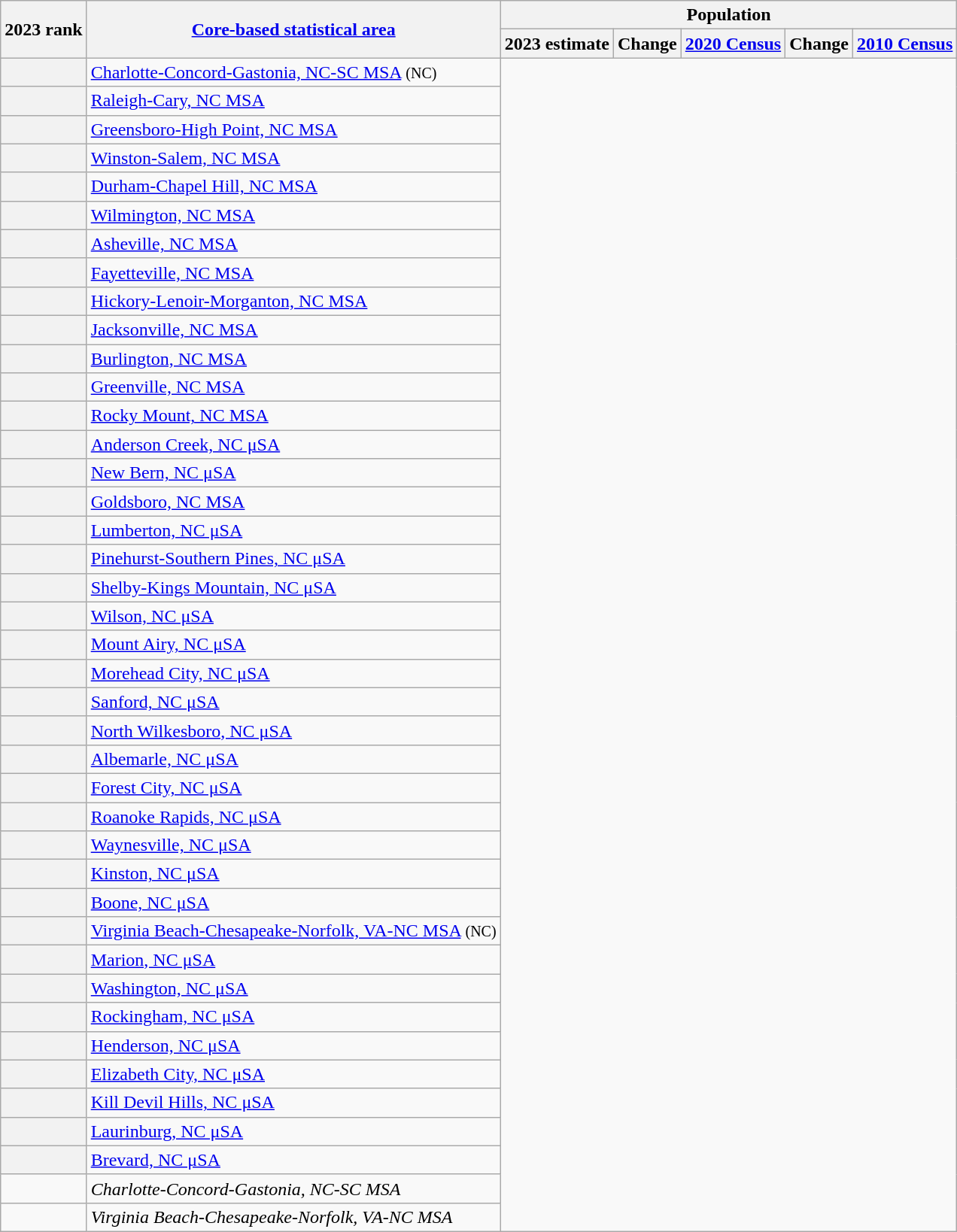<table class="wikitable sortable">
<tr>
<th scope=col rowspan=2>2023 rank</th>
<th scope=col rowspan=2><a href='#'>Core-based statistical area</a></th>
<th colspan=5>Population</th>
</tr>
<tr>
<th scope=col>2023 estimate</th>
<th scope=col>Change</th>
<th scope=col><a href='#'>2020 Census</a></th>
<th scope=col>Change</th>
<th scope=col><a href='#'>2010 Census</a></th>
</tr>
<tr>
<th scope=row></th>
<td><a href='#'>Charlotte-Concord-Gastonia, NC-SC MSA</a> <small>(NC)</small><br></td>
</tr>
<tr>
<th scope=row></th>
<td><a href='#'>Raleigh-Cary, NC MSA</a><br></td>
</tr>
<tr>
<th scope=row></th>
<td><a href='#'>Greensboro-High Point, NC MSA</a><br></td>
</tr>
<tr>
<th scope=row></th>
<td><a href='#'>Winston-Salem, NC MSA</a><br></td>
</tr>
<tr>
<th scope=row></th>
<td><a href='#'>Durham-Chapel Hill, NC MSA</a><br></td>
</tr>
<tr>
<th scope=row></th>
<td><a href='#'>Wilmington, NC MSA</a><br></td>
</tr>
<tr>
<th scope=row></th>
<td><a href='#'>Asheville, NC MSA</a><br></td>
</tr>
<tr>
<th scope=row></th>
<td><a href='#'>Fayetteville, NC MSA</a><br></td>
</tr>
<tr>
<th scope=row></th>
<td><a href='#'>Hickory-Lenoir-Morganton, NC MSA</a><br></td>
</tr>
<tr>
<th scope=row></th>
<td><a href='#'>Jacksonville, NC MSA</a><br></td>
</tr>
<tr>
<th scope=row></th>
<td><a href='#'>Burlington, NC MSA</a><br></td>
</tr>
<tr>
<th scope=row></th>
<td><a href='#'>Greenville, NC MSA</a><br></td>
</tr>
<tr>
<th scope=row></th>
<td><a href='#'>Rocky Mount, NC MSA</a><br></td>
</tr>
<tr>
<th scope=row></th>
<td><a href='#'>Anderson Creek, NC μSA</a><br></td>
</tr>
<tr>
<th scope=row></th>
<td><a href='#'>New Bern, NC μSA</a><br></td>
</tr>
<tr>
<th scope=row></th>
<td><a href='#'>Goldsboro, NC MSA</a><br></td>
</tr>
<tr>
<th scope=row></th>
<td><a href='#'>Lumberton, NC μSA</a><br></td>
</tr>
<tr>
<th scope=row></th>
<td><a href='#'>Pinehurst-Southern Pines, NC μSA</a><br></td>
</tr>
<tr>
<th scope=row></th>
<td><a href='#'>Shelby-Kings Mountain, NC μSA</a><br></td>
</tr>
<tr>
<th scope=row></th>
<td><a href='#'>Wilson, NC μSA</a><br></td>
</tr>
<tr>
<th scope=row></th>
<td><a href='#'>Mount Airy, NC μSA</a><br></td>
</tr>
<tr>
<th scope=row></th>
<td><a href='#'>Morehead City, NC μSA</a><br></td>
</tr>
<tr>
<th scope=row></th>
<td><a href='#'>Sanford, NC μSA</a><br></td>
</tr>
<tr>
<th scope=row></th>
<td><a href='#'>North Wilkesboro, NC μSA</a><br></td>
</tr>
<tr>
<th scope=row></th>
<td><a href='#'>Albemarle, NC μSA</a><br></td>
</tr>
<tr>
<th scope=row></th>
<td><a href='#'>Forest City, NC μSA</a><br></td>
</tr>
<tr>
<th scope=row></th>
<td><a href='#'>Roanoke Rapids, NC μSA</a><br></td>
</tr>
<tr>
<th scope=row></th>
<td><a href='#'>Waynesville, NC μSA</a><br></td>
</tr>
<tr>
<th scope=row></th>
<td><a href='#'>Kinston, NC μSA</a><br></td>
</tr>
<tr>
<th scope=row></th>
<td><a href='#'>Boone, NC μSA</a><br></td>
</tr>
<tr>
<th scope=row></th>
<td><a href='#'>Virginia Beach-Chesapeake-Norfolk, VA-NC MSA</a> <small>(NC)</small><br></td>
</tr>
<tr>
<th scope=row></th>
<td><a href='#'>Marion, NC μSA</a><br></td>
</tr>
<tr>
<th scope=row></th>
<td><a href='#'>Washington, NC μSA</a><br></td>
</tr>
<tr>
<th scope=row></th>
<td><a href='#'>Rockingham, NC μSA</a><br></td>
</tr>
<tr>
<th scope=row></th>
<td><a href='#'>Henderson, NC μSA</a><br></td>
</tr>
<tr>
<th scope=row></th>
<td><a href='#'>Elizabeth City, NC μSA</a><br></td>
</tr>
<tr>
<th scope=row></th>
<td><a href='#'>Kill Devil Hills, NC μSA</a><br></td>
</tr>
<tr>
<th scope=row></th>
<td><a href='#'>Laurinburg, NC μSA</a><br></td>
</tr>
<tr>
<th scope=row></th>
<td><a href='#'>Brevard, NC μSA</a><br></td>
</tr>
<tr>
<td></td>
<td><em><span>Charlotte-Concord-Gastonia, NC-SC MSA</span></em><br></td>
</tr>
<tr>
<td></td>
<td><em><span>Virginia Beach-Chesapeake-Norfolk, VA-NC MSA</span></em><br></td>
</tr>
</table>
